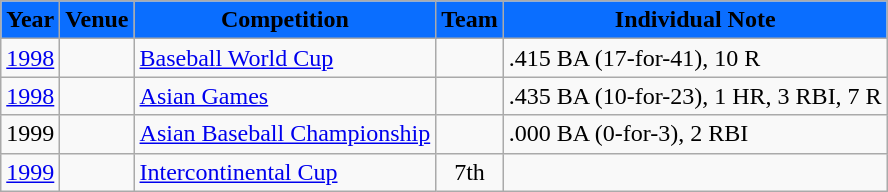<table class="wikitable">
<tr>
<th style="background:#0A6EFF"><span>Year</span></th>
<th style="background:#0A6EFF"><span>Venue</span></th>
<th style="background:#0A6EFF"><span>Competition</span></th>
<th style="background:#0A6EFF"><span>Team</span></th>
<th style="background:#0A6EFF"><span>Individual Note</span></th>
</tr>
<tr>
<td><a href='#'>1998</a></td>
<td></td>
<td><a href='#'>Baseball World Cup</a></td>
<td style="text-align:center"></td>
<td>.415 BA (17-for-41), 10 R</td>
</tr>
<tr>
<td><a href='#'>1998</a></td>
<td></td>
<td><a href='#'>Asian Games</a></td>
<td style="text-align:center"></td>
<td>.435 BA (10-for-23), 1 HR, 3 RBI, 7 R</td>
</tr>
<tr>
<td>1999</td>
<td></td>
<td><a href='#'>Asian Baseball Championship</a></td>
<td style="text-align:center"></td>
<td>.000 BA (0-for-3), 2 RBI</td>
</tr>
<tr>
<td><a href='#'>1999</a></td>
<td></td>
<td><a href='#'>Intercontinental Cup</a></td>
<td style="text-align:center">7th</td>
<td></td>
</tr>
</table>
